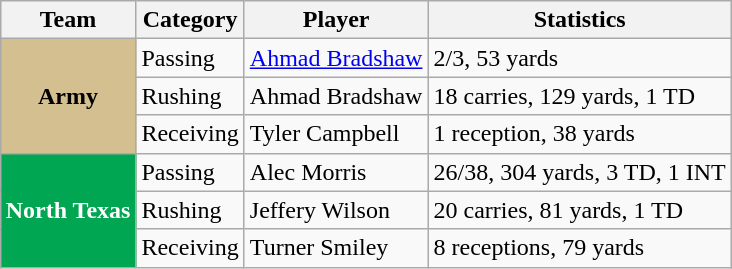<table class="wikitable" style="float:right">
<tr>
<th>Team</th>
<th>Category</th>
<th>Player</th>
<th>Statistics</th>
</tr>
<tr>
<td rowspan=3 style="background:#d4bf91; color:#000000; text-align:center;"><strong>Army</strong></td>
<td>Passing</td>
<td><a href='#'>Ahmad Bradshaw</a></td>
<td>2/3, 53 yards</td>
</tr>
<tr>
<td>Rushing</td>
<td>Ahmad Bradshaw</td>
<td>18 carries, 129 yards, 1 TD</td>
</tr>
<tr>
<td>Receiving</td>
<td>Tyler Campbell</td>
<td>1 reception, 38 yards</td>
</tr>
<tr>
<td rowspan=3 style="background:#00a651; color:#ffffff; text-align:center;"><strong>North Texas</strong></td>
<td>Passing</td>
<td>Alec Morris</td>
<td>26/38, 304 yards, 3 TD, 1 INT</td>
</tr>
<tr>
<td>Rushing</td>
<td>Jeffery Wilson</td>
<td>20 carries, 81 yards, 1 TD</td>
</tr>
<tr>
<td>Receiving</td>
<td>Turner Smiley</td>
<td>8 receptions, 79 yards</td>
</tr>
</table>
